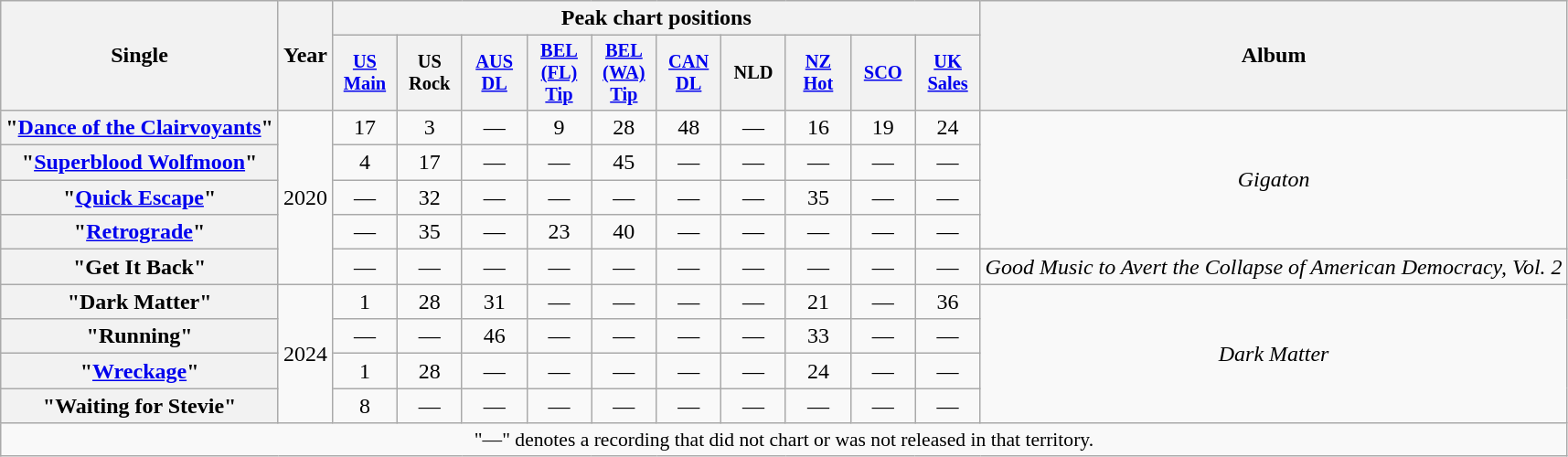<table class="wikitable plainrowheaders" style="text-align:center;">
<tr>
<th scope="col" rowspan="2">Single</th>
<th scope="col" rowspan="2">Year</th>
<th scope="col" colspan="10">Peak chart positions</th>
<th scope="col" rowspan="2">Album</th>
</tr>
<tr>
<th style="width:3em;font-size:85%"><a href='#'>US<br> Main</a><br></th>
<th style="width:3em;font-size:85%">US Rock<br></th>
<th style="width:3em;font-size:85%"><a href='#'>AUS<br>DL</a><br></th>
<th style="width:3em;font-size:85%"><a href='#'>BEL<br>(FL)<br>Tip</a><br></th>
<th style="width:3em;font-size:85%"><a href='#'>BEL<br>(WA)<br>Tip</a><br></th>
<th style="width:3em;font-size:85%"><a href='#'>CAN<br>DL</a><br></th>
<th style="width:3em;font-size:85%">NLD<br></th>
<th style="width:3em;font-size:85%"><a href='#'>NZ<br>Hot</a><br></th>
<th style="width:3em;font-size:85%"><a href='#'>SCO</a><br></th>
<th style="width:3em;font-size:85%"><a href='#'>UK<br>Sales</a><br></th>
</tr>
<tr>
<th scope="row">"<a href='#'>Dance of the Clairvoyants</a>"</th>
<td rowspan="5">2020</td>
<td>17</td>
<td>3</td>
<td>—</td>
<td>9</td>
<td>28</td>
<td>48</td>
<td>—</td>
<td>16</td>
<td>19</td>
<td>24</td>
<td rowspan="4"><em>Gigaton</em></td>
</tr>
<tr>
<th scope="row">"<a href='#'>Superblood Wolfmoon</a>"</th>
<td>4</td>
<td>17</td>
<td>—</td>
<td>—</td>
<td>45</td>
<td>—</td>
<td>—</td>
<td>—</td>
<td>—</td>
<td>—</td>
</tr>
<tr>
<th scope="row">"<a href='#'>Quick Escape</a>"</th>
<td>—</td>
<td>32</td>
<td>—</td>
<td>—</td>
<td>—</td>
<td>—</td>
<td>—</td>
<td>35</td>
<td>—</td>
<td>—</td>
</tr>
<tr>
<th scope="row">"<a href='#'>Retrograde</a>"</th>
<td>—</td>
<td>35</td>
<td>—</td>
<td>23</td>
<td>40</td>
<td>—</td>
<td>—</td>
<td>—</td>
<td>—</td>
<td>—</td>
</tr>
<tr>
<th scope="row">"Get It Back"</th>
<td>—</td>
<td>—</td>
<td>—</td>
<td>—</td>
<td>—</td>
<td>—</td>
<td>—</td>
<td>—</td>
<td>—</td>
<td>—</td>
<td><em>Good Music to Avert the Collapse of American Democracy, Vol. 2</em></td>
</tr>
<tr>
<th scope="row">"Dark Matter"</th>
<td rowspan="4">2024</td>
<td>1</td>
<td>28</td>
<td>31</td>
<td>—</td>
<td>—</td>
<td>—</td>
<td>—</td>
<td>21</td>
<td>—</td>
<td>36</td>
<td rowspan="4"><em>Dark Matter</em></td>
</tr>
<tr>
<th scope="row">"Running"</th>
<td>—</td>
<td>—</td>
<td>46</td>
<td>—</td>
<td>—</td>
<td>—</td>
<td>—</td>
<td>33</td>
<td>—</td>
<td>—</td>
</tr>
<tr>
<th scope="row">"<a href='#'>Wreckage</a>"</th>
<td>1</td>
<td>28</td>
<td>—</td>
<td>—</td>
<td>—</td>
<td>—</td>
<td>—</td>
<td>24</td>
<td>—</td>
<td>—</td>
</tr>
<tr>
<th scope="row">"Waiting for Stevie"</th>
<td>8</td>
<td>—</td>
<td>—</td>
<td>—</td>
<td>—</td>
<td>—</td>
<td>—</td>
<td>—</td>
<td>—</td>
<td>—</td>
</tr>
<tr>
<td colspan="14" style="font-size:90%">"—" denotes a recording that did not chart or was not released in that territory.</td>
</tr>
</table>
